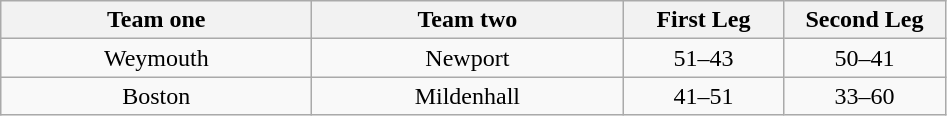<table class="wikitable" style="text-align: center">
<tr>
<th width=200>Team one</th>
<th width=200>Team two</th>
<th width=100>First Leg</th>
<th width=100>Second Leg</th>
</tr>
<tr>
<td>Weymouth</td>
<td>Newport</td>
<td>51–43</td>
<td>50–41</td>
</tr>
<tr>
<td>Boston</td>
<td>Mildenhall</td>
<td>41–51</td>
<td>33–60</td>
</tr>
</table>
